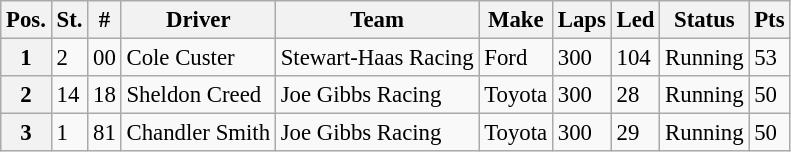<table class="wikitable" style="font-size:95%">
<tr>
<th>Pos.</th>
<th>St.</th>
<th>#</th>
<th>Driver</th>
<th>Team</th>
<th>Make</th>
<th>Laps</th>
<th>Led</th>
<th>Status</th>
<th>Pts</th>
</tr>
<tr>
<th>1</th>
<td>2</td>
<td>00</td>
<td>Cole Custer</td>
<td>Stewart-Haas Racing</td>
<td>Ford</td>
<td>300</td>
<td>104</td>
<td>Running</td>
<td>53</td>
</tr>
<tr>
<th>2</th>
<td>14</td>
<td>18</td>
<td>Sheldon Creed</td>
<td>Joe Gibbs Racing</td>
<td>Toyota</td>
<td>300</td>
<td>28</td>
<td>Running</td>
<td>50</td>
</tr>
<tr>
<th>3</th>
<td>1</td>
<td>81</td>
<td>Chandler Smith</td>
<td>Joe Gibbs Racing</td>
<td>Toyota</td>
<td>300</td>
<td>29</td>
<td>Running</td>
<td>50</td>
</tr>
</table>
